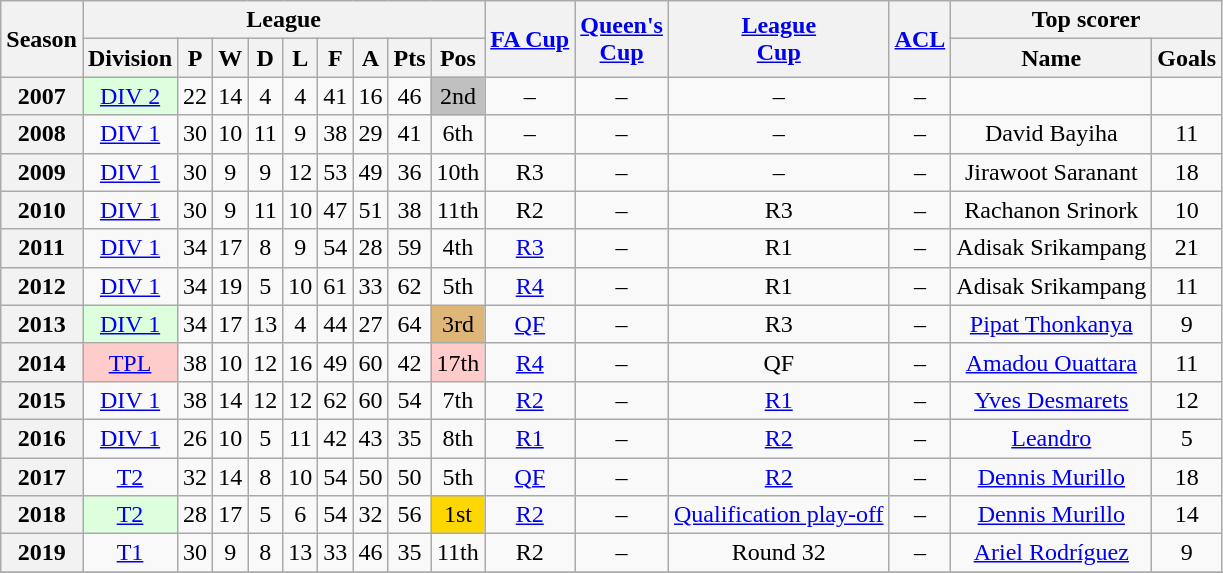<table class="wikitable" style="text-align: center">
<tr>
<th rowspan=2>Season</th>
<th colspan=9>League</th>
<th rowspan=2><a href='#'>FA Cup</a></th>
<th rowspan=2><a href='#'>Queen's<br>Cup</a></th>
<th rowspan=2><a href='#'>League<br>Cup</a></th>
<th rowspan=2><a href='#'>ACL</a></th>
<th colspan=2>Top scorer</th>
</tr>
<tr>
<th>Division</th>
<th>P</th>
<th>W</th>
<th>D</th>
<th>L</th>
<th>F</th>
<th>A</th>
<th>Pts</th>
<th>Pos</th>
<th>Name</th>
<th>Goals</th>
</tr>
<tr>
<th>2007</th>
<td bgcolor="#DDFFDD"><a href='#'>DIV 2</a></td>
<td>22</td>
<td>14</td>
<td>4</td>
<td>4</td>
<td>41</td>
<td>16</td>
<td>46</td>
<td bgcolor=silver>2nd</td>
<td>–</td>
<td>–</td>
<td>–</td>
<td>–</td>
<td></td>
<td></td>
</tr>
<tr>
<th>2008</th>
<td><a href='#'>DIV 1</a></td>
<td>30</td>
<td>10</td>
<td>11</td>
<td>9</td>
<td>38</td>
<td>29</td>
<td>41</td>
<td>6th</td>
<td>–</td>
<td>–</td>
<td>–</td>
<td>–</td>
<td>David Bayiha</td>
<td>11</td>
</tr>
<tr>
<th>2009</th>
<td><a href='#'>DIV 1</a></td>
<td>30</td>
<td>9</td>
<td>9</td>
<td>12</td>
<td>53</td>
<td>49</td>
<td>36</td>
<td>10th</td>
<td>R3</td>
<td>–</td>
<td>–</td>
<td>–</td>
<td>Jirawoot Saranant</td>
<td>18</td>
</tr>
<tr>
<th>2010</th>
<td><a href='#'>DIV 1</a></td>
<td>30</td>
<td>9</td>
<td>11</td>
<td>10</td>
<td>47</td>
<td>51</td>
<td>38</td>
<td>11th</td>
<td>R2</td>
<td>–</td>
<td>R3</td>
<td>–</td>
<td>Rachanon Srinork</td>
<td>10</td>
</tr>
<tr>
<th>2011</th>
<td><a href='#'>DIV 1</a></td>
<td>34</td>
<td>17</td>
<td>8</td>
<td>9</td>
<td>54</td>
<td>28</td>
<td>59</td>
<td>4th</td>
<td><a href='#'>R3</a></td>
<td>–</td>
<td>R1</td>
<td>–</td>
<td>Adisak Srikampang</td>
<td>21</td>
</tr>
<tr>
<th>2012</th>
<td><a href='#'>DIV 1</a></td>
<td>34</td>
<td>19</td>
<td>5</td>
<td>10</td>
<td>61</td>
<td>33</td>
<td>62</td>
<td>5th</td>
<td><a href='#'>R4</a></td>
<td>–</td>
<td>R1</td>
<td>–</td>
<td>Adisak Srikampang</td>
<td>11</td>
</tr>
<tr>
<th>2013</th>
<td bgcolor="#DDFFDD"><a href='#'>DIV 1</a></td>
<td>34</td>
<td>17</td>
<td>13</td>
<td>4</td>
<td>44</td>
<td>27</td>
<td>64</td>
<td bgcolor=#deb678>3rd</td>
<td><a href='#'>QF</a></td>
<td>–</td>
<td>R3</td>
<td>–</td>
<td><a href='#'>Pipat Thonkanya</a></td>
<td>9</td>
</tr>
<tr>
<th>2014</th>
<td bgcolor="#FFCCCC"><a href='#'>TPL</a></td>
<td>38</td>
<td>10</td>
<td>12</td>
<td>16</td>
<td>49</td>
<td>60</td>
<td>42</td>
<td bgcolor="#FFCCCC">17th</td>
<td><a href='#'>R4</a></td>
<td>–</td>
<td>QF</td>
<td>–</td>
<td><a href='#'>Amadou Ouattara</a></td>
<td>11</td>
</tr>
<tr>
<th>2015</th>
<td><a href='#'>DIV 1</a></td>
<td>38</td>
<td>14</td>
<td>12</td>
<td>12</td>
<td>62</td>
<td>60</td>
<td>54</td>
<td>7th</td>
<td><a href='#'>R2</a></td>
<td>–</td>
<td><a href='#'>R1</a></td>
<td>–</td>
<td><a href='#'>Yves Desmarets</a></td>
<td>12</td>
</tr>
<tr>
<th>2016</th>
<td><a href='#'>DIV 1</a></td>
<td>26</td>
<td>10</td>
<td>5</td>
<td>11</td>
<td>42</td>
<td>43</td>
<td>35</td>
<td>8th</td>
<td><a href='#'>R1</a></td>
<td>–</td>
<td><a href='#'>R2</a></td>
<td>–</td>
<td><a href='#'>Leandro</a></td>
<td>5</td>
</tr>
<tr>
<th>2017</th>
<td><a href='#'>T2</a></td>
<td>32</td>
<td>14</td>
<td>8</td>
<td>10</td>
<td>54</td>
<td>50</td>
<td>50</td>
<td>5th</td>
<td><a href='#'>QF</a></td>
<td>–</td>
<td><a href='#'>R2</a></td>
<td>–</td>
<td><a href='#'>Dennis Murillo</a></td>
<td>18</td>
</tr>
<tr>
<th>2018</th>
<td bgcolor="#DDFFDD"><a href='#'>T2</a></td>
<td>28</td>
<td>17</td>
<td>5</td>
<td>6</td>
<td>54</td>
<td>32</td>
<td>56</td>
<td bgcolor=gold>1st</td>
<td><a href='#'>R2</a></td>
<td>–</td>
<td><a href='#'>Qualification play-off</a></td>
<td>–</td>
<td><a href='#'>Dennis Murillo</a></td>
<td>14</td>
</tr>
<tr>
<th>2019</th>
<td><a href='#'>T1</a></td>
<td>30</td>
<td>9</td>
<td>8</td>
<td>13</td>
<td>33</td>
<td>46</td>
<td>35</td>
<td>11th</td>
<td>R2</td>
<td>–</td>
<td>Round 32</td>
<td>–</td>
<td><a href='#'>Ariel Rodríguez</a></td>
<td>9</td>
</tr>
<tr>
</tr>
</table>
